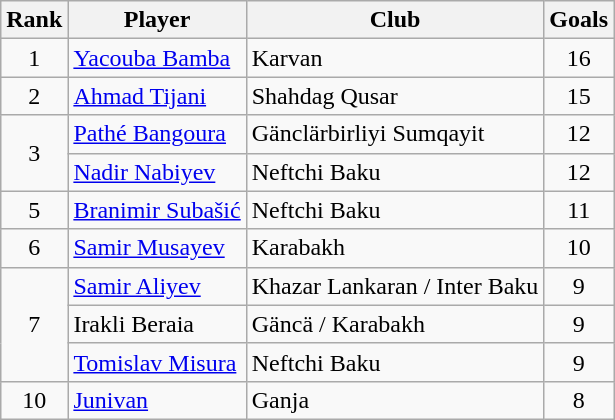<table class="wikitable" style="text-align:center">
<tr>
<th>Rank</th>
<th>Player</th>
<th>Club</th>
<th>Goals</th>
</tr>
<tr>
<td>1</td>
<td align="left"> <a href='#'>Yacouba Bamba</a></td>
<td align="left">Karvan</td>
<td>16</td>
</tr>
<tr>
<td>2</td>
<td align="left"> <a href='#'>Ahmad Tijani</a></td>
<td align="left">Shahdag Qusar</td>
<td>15</td>
</tr>
<tr>
<td rowspan="2">3</td>
<td align="left"> <a href='#'>Pathé Bangoura</a></td>
<td align="left">Gänclärbirliyi Sumqayit</td>
<td>12</td>
</tr>
<tr>
<td align="left"> <a href='#'>Nadir Nabiyev</a></td>
<td align="left">Neftchi Baku</td>
<td>12</td>
</tr>
<tr>
<td>5</td>
<td align="left"> <a href='#'>Branimir Subašić</a></td>
<td align="left">Neftchi Baku</td>
<td>11</td>
</tr>
<tr>
<td>6</td>
<td align="left"> <a href='#'>Samir Musayev</a></td>
<td align="left">Karabakh</td>
<td>10</td>
</tr>
<tr>
<td rowspan="3">7</td>
<td align="left"> <a href='#'>Samir Aliyev</a></td>
<td align="left">Khazar Lankaran / Inter Baku</td>
<td>9</td>
</tr>
<tr>
<td align="left"> Irakli Beraia</td>
<td align="left">Gäncä / Karabakh</td>
<td>9</td>
</tr>
<tr>
<td align="left"> <a href='#'>Tomislav Misura</a></td>
<td align="left">Neftchi Baku</td>
<td>9</td>
</tr>
<tr>
<td>10</td>
<td align="left"> <a href='#'>Junivan</a></td>
<td align="left">Ganja</td>
<td>8</td>
</tr>
</table>
